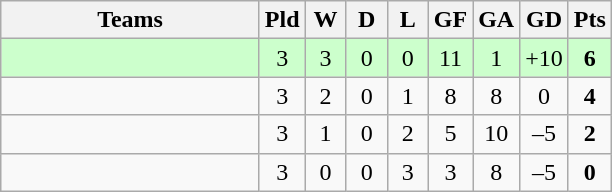<table class="wikitable" style="text-align: center;">
<tr>
<th width=165>Teams</th>
<th width=20>Pld</th>
<th width=20>W</th>
<th width=20>D</th>
<th width=20>L</th>
<th width=20>GF</th>
<th width=20>GA</th>
<th width=20>GD</th>
<th width=20>Pts</th>
</tr>
<tr align=center style="background:#ccffcc;">
<td style="text-align:left;"></td>
<td>3</td>
<td>3</td>
<td>0</td>
<td>0</td>
<td>11</td>
<td>1</td>
<td>+10</td>
<td><strong>6</strong></td>
</tr>
<tr>
<td style="text-align:left;"></td>
<td>3</td>
<td>2</td>
<td>0</td>
<td>1</td>
<td>8</td>
<td>8</td>
<td>0</td>
<td><strong>4</strong></td>
</tr>
<tr align=center>
<td style="text-align:left;"></td>
<td>3</td>
<td>1</td>
<td>0</td>
<td>2</td>
<td>5</td>
<td>10</td>
<td>–5</td>
<td><strong>2</strong></td>
</tr>
<tr align=center>
<td style="text-align:left;"></td>
<td>3</td>
<td>0</td>
<td>0</td>
<td>3</td>
<td>3</td>
<td>8</td>
<td>–5</td>
<td><strong>0</strong></td>
</tr>
</table>
